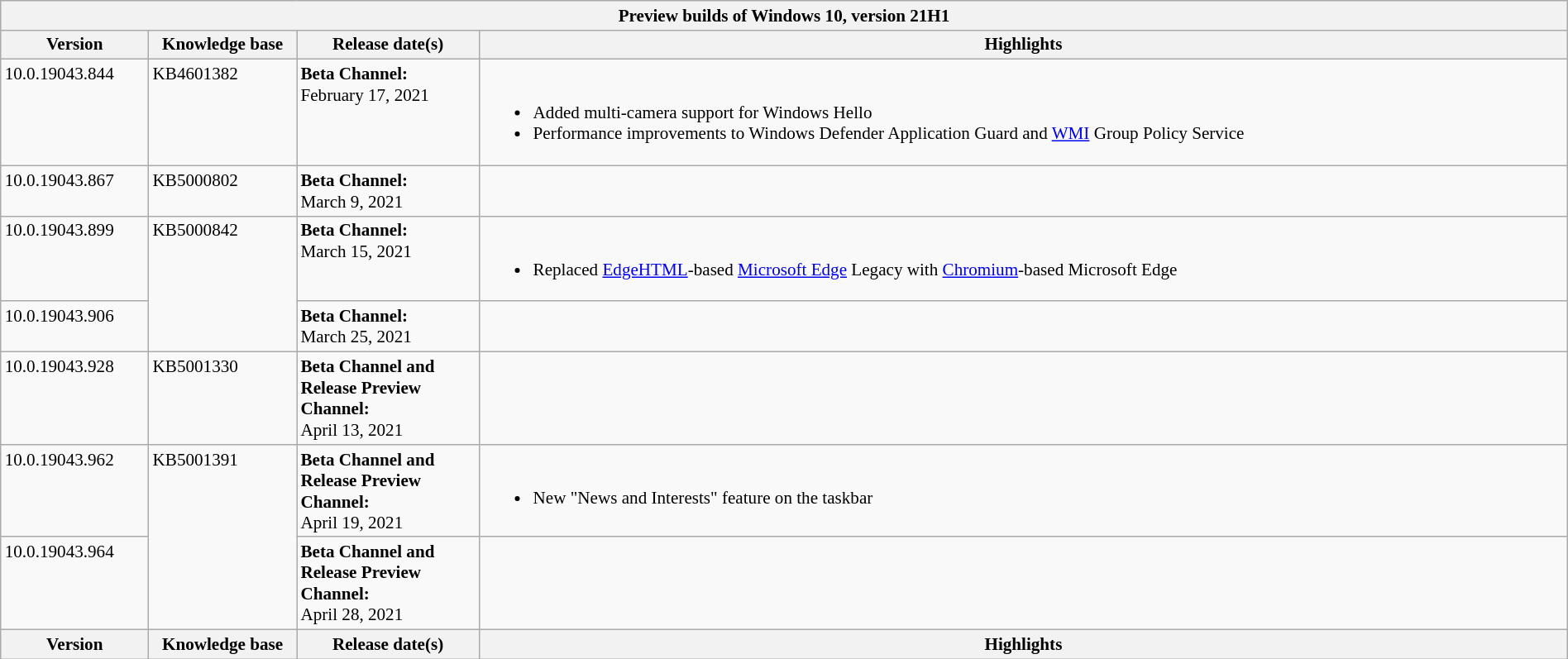<table class="wikitable mw-collapsible mw-collapsed" style=width:100%;font-size:88%>
<tr>
<th colspan=4 style=text-align:center>Preview builds of Windows 10, version 21H1</th>
</tr>
<tr>
<th scope=col style=width:8em;text-align:center>Version</th>
<th scope=col style=width:8em;text-align:center>Knowledge base</th>
<th scope=col style=width:10em;text-align:center>Release date(s)</th>
<th scope=col style=text-align:center>Highlights</th>
</tr>
<tr valign=top>
<td>10.0.19043.844<br></td>
<td>KB4601382</td>
<td><strong>Beta Channel:</strong><br>February 17, 2021</td>
<td><br><ul><li>Added multi-camera support for Windows Hello</li><li>Performance improvements to Windows Defender Application Guard and <a href='#'>WMI</a> Group Policy Service</li></ul></td>
</tr>
<tr valign=top>
<td>10.0.19043.867<br></td>
<td>KB5000802</td>
<td><strong>Beta Channel:</strong><br>March 9, 2021</td>
<td></td>
</tr>
<tr valign=top>
<td>10.0.19043.899<br></td>
<td rowspan=2>KB5000842</td>
<td><strong>Beta Channel:</strong><br>March 15, 2021</td>
<td><br><ul><li>Replaced <a href='#'>EdgeHTML</a>-based <a href='#'>Microsoft Edge</a> Legacy with <a href='#'>Chromium</a>-based Microsoft Edge</li></ul></td>
</tr>
<tr valign=top>
<td>10.0.19043.906<br></td>
<td><strong>Beta Channel:</strong><br>March 25, 2021</td>
<td></td>
</tr>
<tr valign=top>
<td>10.0.19043.928<br></td>
<td>KB5001330</td>
<td><strong>Beta Channel and Release Preview Channel:</strong><br>April 13, 2021</td>
<td></td>
</tr>
<tr valign=top>
<td>10.0.19043.962<br></td>
<td rowspan=2>KB5001391</td>
<td><strong>Beta Channel and Release Preview Channel:</strong><br>April 19, 2021</td>
<td><br><ul><li>New "News and Interests" feature on the taskbar</li></ul></td>
</tr>
<tr valign=top>
<td>10.0.19043.964<br></td>
<td><strong>Beta Channel and Release Preview Channel:</strong><br>April 28, 2021</td>
<td></td>
</tr>
<tr>
<th>Version</th>
<th>Knowledge base</th>
<th>Release date(s)</th>
<th>Highlights</th>
</tr>
</table>
